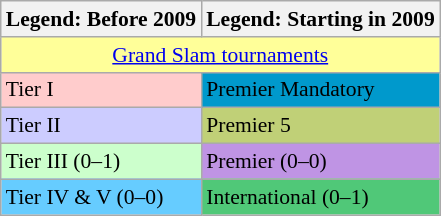<table class="wikitable" style="font-size:90%;">
<tr>
<th>Legend: Before 2009</th>
<th>Legend: Starting in 2009</th>
</tr>
<tr>
<td align="center" colspan="2" bgcolor="#FFFF99"><a href='#'>Grand Slam tournaments</a></td>
</tr>
<tr>
<td bgcolor="#ffcccc">Tier I</td>
<td bgcolor="#0099CC">Premier Mandatory</td>
</tr>
<tr>
<td bgcolor="#ccccff">Tier II</td>
<td bgcolor="#c0d077">Premier 5</td>
</tr>
<tr>
<td bgcolor="#CCFFCC">Tier III (0–1)</td>
<td bgcolor="#BF94E4">Premier (0–0)</td>
</tr>
<tr>
<td bgcolor="#66CCFF">Tier IV & V (0–0)</td>
<td bgcolor="#50C878">International (0–1)</td>
</tr>
</table>
